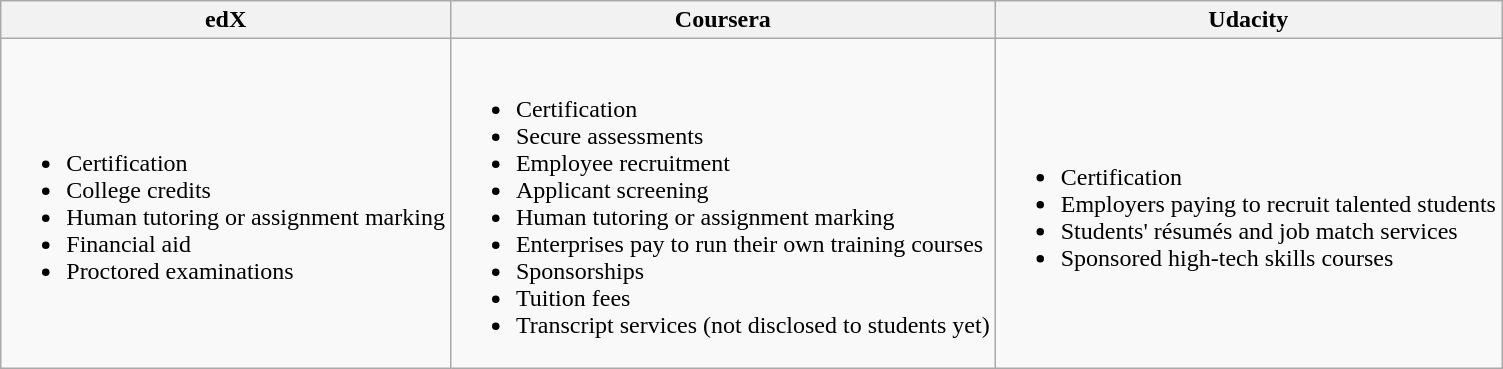<table class="wikitable">
<tr>
<th>edX</th>
<th>Coursera</th>
<th>Udacity</th>
</tr>
<tr>
<td><br><ul><li>Certification</li><li>College credits</li><li>Human tutoring or assignment marking</li><li>Financial aid</li><li>Proctored examinations</li></ul></td>
<td><br><ul><li>Certification</li><li>Secure assessments</li><li>Employee recruitment</li><li>Applicant screening</li><li>Human tutoring or assignment marking</li><li>Enterprises pay to run their own training courses</li><li>Sponsorships</li><li>Tuition fees</li><li>Transcript services (not disclosed to students yet)</li></ul></td>
<td><br><ul><li>Certification</li><li>Employers paying to recruit talented students</li><li>Students' résumés and job match services</li><li>Sponsored high-tech skills courses</li></ul></td>
</tr>
</table>
